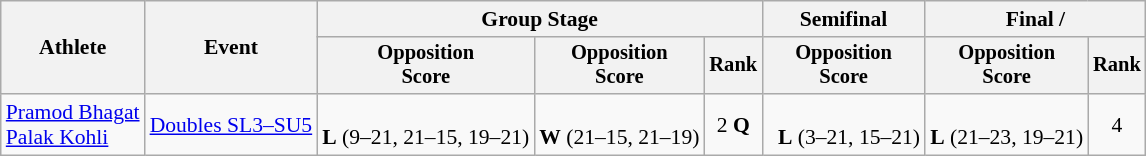<table class="wikitable" style="font-size:90%; text-align:center">
<tr>
<th rowspan="2">Athlete</th>
<th rowspan="2">Event</th>
<th colspan="3">Group Stage</th>
<th>Semifinal</th>
<th colspan="2">Final / </th>
</tr>
<tr style="font-size:95%">
<th>Opposition<br>Score</th>
<th>Opposition<br>Score</th>
<th>Rank</th>
<th>Opposition<br>Score</th>
<th>Opposition<br>Score</th>
<th>Rank</th>
</tr>
<tr>
<td align="left"><a href='#'>Pramod Bhagat</a><br><a href='#'>Palak Kohli</a></td>
<td align="left"><a href='#'>Doubles SL3–SU5</a></td>
<td><br><strong>L</strong> (9–21, 21–15, 19–21)</td>
<td><br><strong>W</strong> (21–15, 21–19)</td>
<td>2 <strong>Q</strong></td>
<td><br><strong> </strong> <strong>L</strong> (3–21, 15–21)</td>
<td><br><strong>L</strong> (21–23, 19–21)</td>
<td>4</td>
</tr>
</table>
